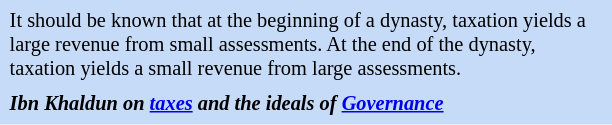<table class="toccolours" style="float: right; margin-left: 1em; margin-right: 1em; font-size: 85%; background:#c6dbf7; color:black; width:30em; max-width: 40%;" cellspacing="5">
<tr>
<td style="text-align: left;">It should be known that at the beginning of a dynasty, taxation yields a large revenue from small assessments. At the end of the dynasty, taxation yields a small revenue from large assessments.</td>
</tr>
<tr>
<td style="text-align: left;"><strong><em>Ibn Khaldun on <a href='#'>taxes</a> and the ideals of <a href='#'>Governance</a></em></strong></td>
</tr>
</table>
